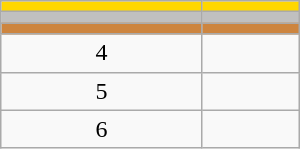<table class="wikitable" style="width:200px;">
<tr style="background:gold;">
<td align=center></td>
<td></td>
</tr>
<tr style="background:silver;">
<td align=center></td>
<td></td>
</tr>
<tr style="background:peru;">
<td align=center></td>
<td></td>
</tr>
<tr>
<td align=center>4</td>
<td></td>
</tr>
<tr>
<td align=center>5</td>
<td></td>
</tr>
<tr>
<td align=center>6</td>
<td></td>
</tr>
</table>
